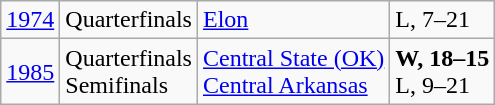<table class="wikitable">
<tr>
<td><a href='#'>1974</a></td>
<td>Quarterfinals</td>
<td><a href='#'>Elon</a></td>
<td>L, 7–21</td>
</tr>
<tr>
<td><a href='#'>1985</a></td>
<td>Quarterfinals<br>Semifinals</td>
<td><a href='#'>Central State (OK)</a><br><a href='#'>Central Arkansas</a></td>
<td><strong>W, 18–15</strong><br>L, 9–21</td>
</tr>
</table>
